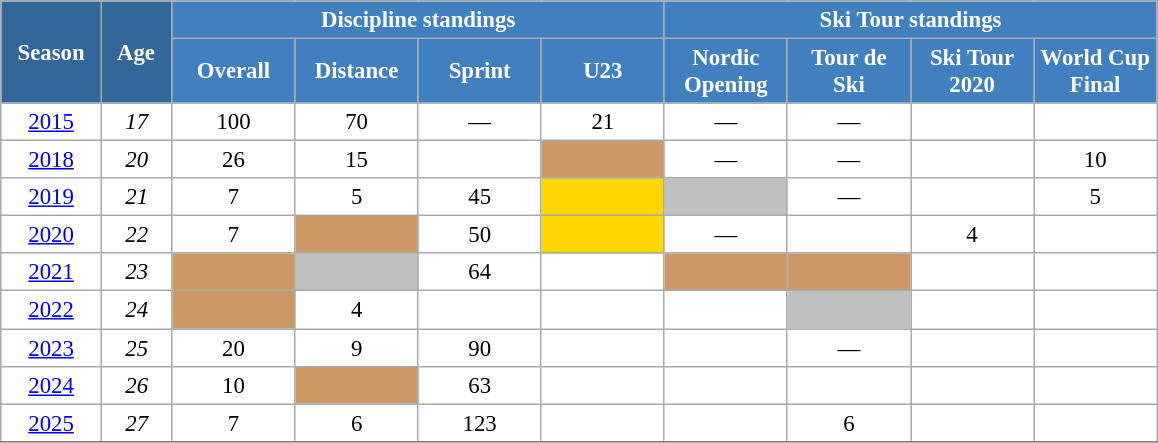<table class="wikitable" style="font-size:95%; text-align:center; border:grey solid 1px; border-collapse:collapse; background:#ffffff;">
<tr>
<th style="background-color:#369; color:white; width:60px;" rowspan="2"> Season </th>
<th style="background-color:#369; color:white; width:40px;" rowspan="2"> Age </th>
<th style="background-color:#4180be; color:white;" colspan="4">Discipline standings</th>
<th style="background-color:#4180be; color:white;" colspan="4">Ski Tour standings</th>
</tr>
<tr>
<th style="background-color:#4180be; color:white; width:75px;">Overall</th>
<th style="background-color:#4180be; color:white; width:75px;">Distance</th>
<th style="background-color:#4180be; color:white; width:75px;">Sprint</th>
<th style="background-color:#4180be; color:white; width:75px;">U23</th>
<th style="background-color:#4180be; color:white; width:75px;">Nordic<br>Opening</th>
<th style="background-color:#4180be; color:white; width:75px;">Tour de<br>Ski</th>
<th style="background-color:#4180be; color:white; width:75px;">Ski Tour<br>2020</th>
<th style="background-color:#4180be; color:white; width:75px;">World Cup<br>Final</th>
</tr>
<tr>
<td><a href='#'>2015</a></td>
<td><em>17</em></td>
<td>100</td>
<td>70</td>
<td>—</td>
<td>21</td>
<td>—</td>
<td>—</td>
<td></td>
<td></td>
</tr>
<tr>
<td><a href='#'>2018</a></td>
<td><em>20</em></td>
<td>26</td>
<td>15</td>
<td></td>
<td style="background:#c96;"></td>
<td>—</td>
<td>—</td>
<td></td>
<td>10</td>
</tr>
<tr>
<td><a href='#'>2019</a></td>
<td><em>21</em></td>
<td>7</td>
<td>5</td>
<td>45</td>
<td style="background:gold;"></td>
<td style="background:silver;"></td>
<td>—</td>
<td></td>
<td>5</td>
</tr>
<tr>
<td><a href='#'>2020</a></td>
<td><em>22</em></td>
<td>7</td>
<td style="background:#c96;"></td>
<td>50</td>
<td style="background:gold;"></td>
<td>—</td>
<td></td>
<td>4</td>
<td></td>
</tr>
<tr>
<td><a href='#'>2021</a></td>
<td><em>23</em></td>
<td style="background:#c96;"></td>
<td style="background:silver;"></td>
<td>64</td>
<td></td>
<td style="background:#c96;"></td>
<td style="background:#c96;"></td>
<td></td>
<td></td>
</tr>
<tr>
<td><a href='#'>2022</a></td>
<td><em>24</em></td>
<td style="background:#c96;"></td>
<td>4</td>
<td></td>
<td></td>
<td></td>
<td style="background:silver"></td>
<td></td>
<td></td>
</tr>
<tr>
<td><a href='#'>2023</a></td>
<td><em>25</em></td>
<td>20</td>
<td>9</td>
<td>90</td>
<td></td>
<td></td>
<td>—</td>
<td></td>
<td></td>
</tr>
<tr>
<td><a href='#'>2024</a></td>
<td><em>26</em></td>
<td>10</td>
<td style="background:#c96;"></td>
<td>63</td>
<td></td>
<td></td>
<td></td>
<td></td>
<td></td>
</tr>
<tr>
<td><a href='#'>2025</a></td>
<td><em>27</em></td>
<td>7</td>
<td>6</td>
<td>123</td>
<td></td>
<td></td>
<td>6</td>
<td></td>
<td></td>
</tr>
<tr>
</tr>
</table>
